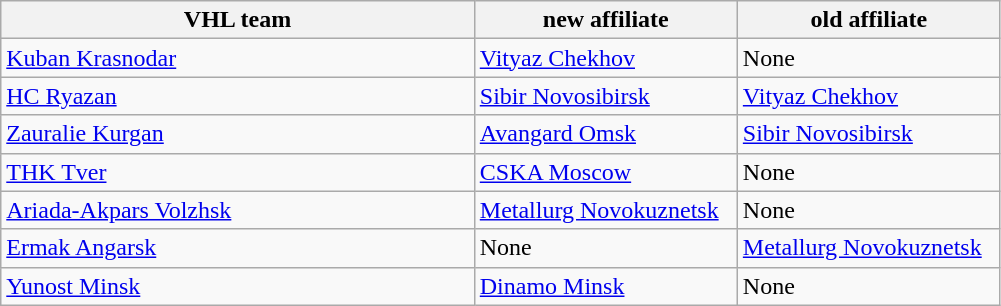<table class="wikitable">
<tr>
<th bgcolor="#DDDDFF" width="45%">VHL team</th>
<th bgcolor="#DDDDFF" width="25%">new affiliate</th>
<th bgcolor="#DDDDFF" width="25%">old affiliate</th>
</tr>
<tr>
<td align=left><a href='#'>Kuban Krasnodar</a></td>
<td><a href='#'>Vityaz Chekhov</a></td>
<td>None</td>
</tr>
<tr>
<td align=left><a href='#'>HC Ryazan</a></td>
<td><a href='#'>Sibir Novosibirsk</a></td>
<td><a href='#'>Vityaz Chekhov</a></td>
</tr>
<tr>
<td align=left><a href='#'>Zauralie Kurgan</a></td>
<td><a href='#'>Avangard Omsk</a></td>
<td><a href='#'>Sibir Novosibirsk</a></td>
</tr>
<tr>
<td align=left><a href='#'>THK Tver</a></td>
<td><a href='#'>CSKA Moscow</a></td>
<td>None</td>
</tr>
<tr>
<td align=left><a href='#'>Ariada-Akpars Volzhsk</a></td>
<td><a href='#'>Metallurg Novokuznetsk</a></td>
<td>None</td>
</tr>
<tr>
<td align=left><a href='#'>Ermak Angarsk</a></td>
<td>None</td>
<td><a href='#'>Metallurg Novokuznetsk</a></td>
</tr>
<tr>
<td align=left><a href='#'>Yunost Minsk</a></td>
<td><a href='#'>Dinamo Minsk</a></td>
<td>None</td>
</tr>
</table>
